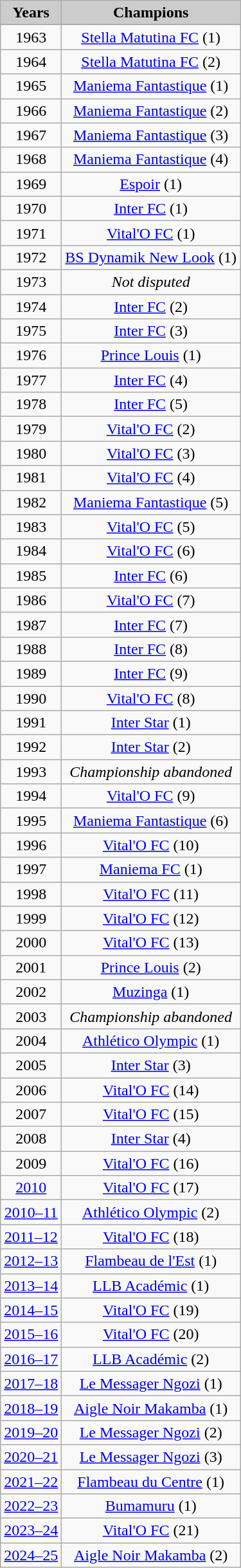<table class="wikitable" style="text-align: center;">
<tr bgcolor="#CCCCCC">
<td><strong>Years</strong></td>
<td><strong>Champions</strong></td>
</tr>
<tr bgcolor="#EFEFEF">
</tr>
<tr>
<td>1963</td>
<td><a href='#'>Stella Matutina FC</a> (1)</td>
</tr>
<tr>
<td>1964</td>
<td><a href='#'>Stella Matutina FC</a> (2)</td>
</tr>
<tr>
<td>1965</td>
<td><a href='#'>Maniema Fantastique</a> (1)</td>
</tr>
<tr>
<td>1966</td>
<td><a href='#'>Maniema Fantastique</a> (2)</td>
</tr>
<tr>
<td>1967</td>
<td><a href='#'>Maniema Fantastique</a> (3)</td>
</tr>
<tr>
<td>1968</td>
<td><a href='#'>Maniema Fantastique</a> (4)</td>
</tr>
<tr>
<td>1969</td>
<td><a href='#'>Espoir</a> (1)</td>
</tr>
<tr>
<td>1970</td>
<td><a href='#'>Inter FC</a> (1)</td>
</tr>
<tr>
<td>1971</td>
<td><a href='#'>Vital'O FC</a> (1)</td>
</tr>
<tr>
<td>1972</td>
<td><a href='#'>BS Dynamik New Look</a> (1)</td>
</tr>
<tr>
<td>1973</td>
<td><em>Not disputed</em></td>
</tr>
<tr>
<td>1974</td>
<td><a href='#'>Inter FC</a> (2)</td>
</tr>
<tr>
<td>1975</td>
<td><a href='#'>Inter FC</a> (3)</td>
</tr>
<tr>
<td>1976</td>
<td><a href='#'>Prince Louis</a> (1)</td>
</tr>
<tr>
<td>1977</td>
<td><a href='#'>Inter FC</a> (4)</td>
</tr>
<tr>
<td>1978</td>
<td><a href='#'>Inter FC</a> (5)</td>
</tr>
<tr>
<td>1979</td>
<td><a href='#'>Vital'O FC</a> (2)</td>
</tr>
<tr>
<td>1980</td>
<td><a href='#'>Vital'O FC</a> (3)</td>
</tr>
<tr>
<td>1981</td>
<td><a href='#'>Vital'O FC</a> (4)</td>
</tr>
<tr>
<td>1982</td>
<td><a href='#'>Maniema Fantastique</a> (5)</td>
</tr>
<tr>
<td>1983</td>
<td><a href='#'>Vital'O FC</a> (5)</td>
</tr>
<tr>
<td>1984</td>
<td><a href='#'>Vital'O FC</a> (6)</td>
</tr>
<tr>
<td>1985</td>
<td><a href='#'>Inter FC</a> (6)</td>
</tr>
<tr>
<td>1986</td>
<td><a href='#'>Vital'O FC</a> (7)</td>
</tr>
<tr>
<td>1987</td>
<td><a href='#'>Inter FC</a> (7)</td>
</tr>
<tr>
<td>1988</td>
<td><a href='#'>Inter FC</a> (8)</td>
</tr>
<tr>
<td>1989</td>
<td><a href='#'>Inter FC</a> (9)</td>
</tr>
<tr>
<td>1990</td>
<td><a href='#'>Vital'O FC</a> (8)</td>
</tr>
<tr>
<td>1991</td>
<td><a href='#'>Inter Star</a> (1)</td>
</tr>
<tr>
<td>1992</td>
<td><a href='#'>Inter Star</a> (2)</td>
</tr>
<tr>
<td>1993</td>
<td><em>Championship abandoned</em></td>
</tr>
<tr>
<td>1994</td>
<td><a href='#'>Vital'O FC</a> (9)</td>
</tr>
<tr>
<td>1995</td>
<td><a href='#'>Maniema Fantastique</a> (6)</td>
</tr>
<tr>
<td>1996</td>
<td><a href='#'>Vital'O FC</a> (10)</td>
</tr>
<tr>
<td>1997</td>
<td><a href='#'>Maniema FC</a> (1)</td>
</tr>
<tr>
<td>1998</td>
<td><a href='#'>Vital'O FC</a> (11)</td>
</tr>
<tr>
<td>1999</td>
<td><a href='#'>Vital'O FC</a> (12)</td>
</tr>
<tr>
<td>2000</td>
<td><a href='#'>Vital'O FC</a> (13)</td>
</tr>
<tr>
<td>2001</td>
<td><a href='#'>Prince Louis</a> (2)</td>
</tr>
<tr>
<td>2002</td>
<td><a href='#'>Muzinga</a> (1)</td>
</tr>
<tr>
<td>2003</td>
<td><em>Championship abandoned</em></td>
</tr>
<tr>
<td>2004</td>
<td><a href='#'>Athlético Olympic</a> (1)</td>
</tr>
<tr>
<td>2005</td>
<td><a href='#'>Inter Star</a> (3)</td>
</tr>
<tr>
<td>2006</td>
<td><a href='#'>Vital'O FC</a> (14)</td>
</tr>
<tr>
<td>2007</td>
<td><a href='#'>Vital'O FC</a> (15)</td>
</tr>
<tr>
<td>2008</td>
<td><a href='#'>Inter Star</a> (4)</td>
</tr>
<tr>
<td>2009</td>
<td><a href='#'>Vital'O FC</a> (16)</td>
</tr>
<tr>
<td><a href='#'>2010</a></td>
<td><a href='#'>Vital'O FC</a> (17)</td>
</tr>
<tr>
<td><a href='#'>2010–11</a></td>
<td><a href='#'>Athlético Olympic</a> (2)</td>
</tr>
<tr>
<td><a href='#'>2011–12</a></td>
<td><a href='#'>Vital'O FC</a> (18)</td>
</tr>
<tr>
<td><a href='#'>2012–13</a></td>
<td><a href='#'>Flambeau de l'Est</a> (1)</td>
</tr>
<tr>
<td><a href='#'>2013–14</a></td>
<td><a href='#'>LLB Académic</a> (1)</td>
</tr>
<tr>
<td><a href='#'>2014–15</a></td>
<td><a href='#'>Vital'O FC</a> (19)</td>
</tr>
<tr>
<td><a href='#'>2015–16</a></td>
<td><a href='#'>Vital'O FC</a> (20)</td>
</tr>
<tr>
<td><a href='#'>2016–17</a></td>
<td><a href='#'>LLB Académic</a> (2)</td>
</tr>
<tr>
<td><a href='#'>2017–18</a></td>
<td><a href='#'>Le Messager Ngozi</a> (1)</td>
</tr>
<tr>
<td><a href='#'>2018–19</a></td>
<td><a href='#'>Aigle Noir Makamba</a> (1)</td>
</tr>
<tr>
<td><a href='#'>2019–20</a></td>
<td><a href='#'>Le Messager Ngozi</a> (2)</td>
</tr>
<tr>
<td><a href='#'>2020–21</a></td>
<td><a href='#'>Le Messager Ngozi</a> (3)</td>
</tr>
<tr>
<td><a href='#'>2021–22</a></td>
<td><a href='#'>Flambeau du Centre</a> (1)</td>
</tr>
<tr>
<td><a href='#'>2022–23</a></td>
<td><a href='#'>Bumamuru</a> (1)</td>
</tr>
<tr>
<td><a href='#'>2023–24</a></td>
<td><a href='#'>Vital'O FC</a> (21)</td>
</tr>
<tr>
<td><a href='#'>2024–25</a></td>
<td><a href='#'>Aigle Noir Makamba</a> (2)</td>
</tr>
</table>
